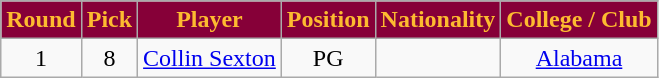<table class="wikitable sortable sortable">
<tr>
<th style="background:#860038; color:#FDBB30" width:10%;">Round</th>
<th style="background:#860038; color:#FDBB30" width:10%;">Pick</th>
<th style="background:#860038; color:#FDBB30" width:20%;">Player</th>
<th style="background:#860038; color:#FDBB30" width:15%;">Position</th>
<th style="background:#860038; color:#FDBB30" width:15%;">Nationality</th>
<th style="background:#860038; color:#FDBB30" width:20%;">College / Club</th>
</tr>
<tr style="text-align: center">
<td>1</td>
<td>8</td>
<td><a href='#'>Collin Sexton</a></td>
<td>PG</td>
<td></td>
<td><a href='#'>Alabama</a></td>
</tr>
</table>
